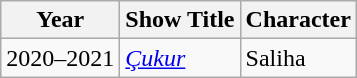<table class="wikitable">
<tr>
<th>Year</th>
<th>Show Title</th>
<th>Character</th>
</tr>
<tr>
<td>2020–2021</td>
<td><em><a href='#'>Çukur</a> </em></td>
<td>Saliha</td>
</tr>
</table>
